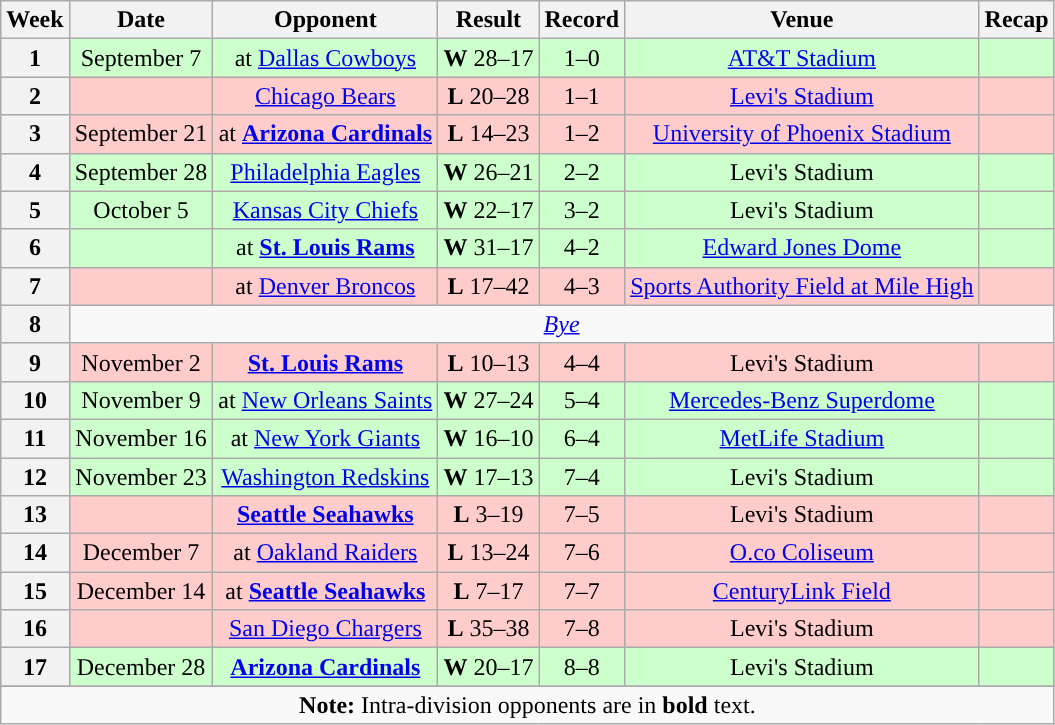<table class="wikitable" style="text-align:center;">
<tr>
<th>Week</th>
<th>Date</th>
<th>Opponent</th>
<th>Result</th>
<th>Record</th>
<th>Venue</th>
<th>Recap</th>
</tr>
<tr style="background:#cfc">
<th>1</th>
<td>September 7</td>
<td>at <a href='#'>Dallas Cowboys</a></td>
<td><strong>W</strong> 28–17</td>
<td>1–0</td>
<td><a href='#'>AT&T Stadium</a></td>
<td></td>
</tr>
<tr style="background:#fcc">
<th>2</th>
<td></td>
<td><a href='#'>Chicago Bears</a></td>
<td><strong>L</strong> 20–28</td>
<td>1–1</td>
<td><a href='#'>Levi's Stadium</a></td>
<td></td>
</tr>
<tr style="background:#fcc">
<th>3</th>
<td>September 21</td>
<td>at <strong><a href='#'>Arizona Cardinals</a></strong></td>
<td><strong>L</strong> 14–23</td>
<td>1–2</td>
<td><a href='#'>University of Phoenix Stadium</a></td>
<td></td>
</tr>
<tr style="background:#cfc">
<th>4</th>
<td>September 28</td>
<td><a href='#'>Philadelphia Eagles</a></td>
<td><strong>W</strong> 26–21</td>
<td>2–2</td>
<td>Levi's Stadium</td>
<td></td>
</tr>
<tr style="background:#cfc">
<th>5</th>
<td>October 5</td>
<td><a href='#'>Kansas City Chiefs</a></td>
<td><strong>W</strong> 22–17</td>
<td>3–2</td>
<td>Levi's Stadium</td>
<td></td>
</tr>
<tr style="background:#cfc">
<th>6</th>
<td></td>
<td>at <strong><a href='#'>St. Louis Rams</a></strong></td>
<td><strong>W</strong> 31–17</td>
<td>4–2</td>
<td><a href='#'>Edward Jones Dome</a></td>
<td></td>
</tr>
<tr style="background:#fcc">
<th>7</th>
<td></td>
<td>at <a href='#'>Denver Broncos</a></td>
<td><strong>L</strong> 17–42</td>
<td>4–3</td>
<td><a href='#'>Sports Authority Field at Mile High</a></td>
<td></td>
</tr>
<tr>
<th>8</th>
<td colspan="6"><em><a href='#'>Bye</a></em></td>
</tr>
<tr style="background:#fcc">
<th>9</th>
<td>November 2</td>
<td><strong><a href='#'>St. Louis Rams</a></strong></td>
<td><strong>L</strong> 10–13</td>
<td>4–4</td>
<td>Levi's Stadium</td>
<td></td>
</tr>
<tr style="background:#cfc">
<th>10</th>
<td>November 9</td>
<td>at <a href='#'>New Orleans Saints</a></td>
<td><strong>W</strong> 27–24 </td>
<td>5–4</td>
<td><a href='#'>Mercedes-Benz Superdome</a></td>
<td></td>
</tr>
<tr style="background:#cfc">
<th>11</th>
<td>November 16</td>
<td>at <a href='#'>New York Giants</a></td>
<td><strong>W</strong> 16–10</td>
<td>6–4</td>
<td><a href='#'>MetLife Stadium</a></td>
<td></td>
</tr>
<tr style="background:#cfc">
<th>12</th>
<td>November 23</td>
<td><a href='#'>Washington Redskins</a></td>
<td><strong>W</strong> 17–13</td>
<td>7–4</td>
<td>Levi's Stadium</td>
<td></td>
</tr>
<tr style="background:#fcc">
<th>13</th>
<td></td>
<td><strong><a href='#'>Seattle Seahawks</a></strong></td>
<td><strong>L</strong> 3–19</td>
<td>7–5</td>
<td>Levi's Stadium</td>
<td></td>
</tr>
<tr style="background:#fcc">
<th>14</th>
<td>December 7</td>
<td>at <a href='#'>Oakland Raiders</a></td>
<td><strong>L</strong> 13–24</td>
<td>7–6</td>
<td><a href='#'>O.co Coliseum</a></td>
<td></td>
</tr>
<tr style="background:#fcc">
<th>15</th>
<td>December 14</td>
<td>at <strong><a href='#'>Seattle Seahawks</a></strong></td>
<td><strong>L</strong> 7–17</td>
<td>7–7</td>
<td><a href='#'>CenturyLink Field</a></td>
<td></td>
</tr>
<tr style="background:#fcc">
<th>16</th>
<td></td>
<td><a href='#'>San Diego Chargers</a></td>
<td><strong>L</strong> 35–38 </td>
<td>7–8</td>
<td>Levi's Stadium</td>
<td></td>
</tr>
<tr style="background:#cfc">
<th>17</th>
<td>December 28</td>
<td><strong><a href='#'>Arizona Cardinals</a></strong></td>
<td><strong>W</strong> 20–17</td>
<td>8–8</td>
<td>Levi's Stadium</td>
<td></td>
</tr>
<tr>
</tr>
<tr>
<td colspan="8"><strong>Note:</strong> Intra-division opponents are in <strong>bold</strong> text.</td>
</tr>
</table>
